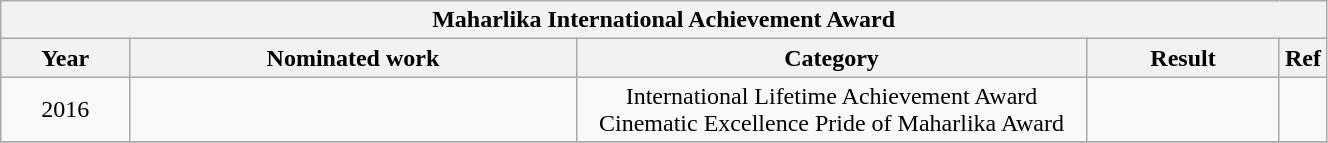<table width="70%" class="wikitable sortable">
<tr>
<th colspan="5" align="center">Maharlika International Achievement Award</th>
</tr>
<tr>
<th width="10%">Year</th>
<th width="35%">Nominated work</th>
<th width="40%">Category</th>
<th width="15%">Result</th>
<th width="15%">Ref</th>
</tr>
<tr>
<td align="center">2016</td>
<td align="center"></td>
<td align="center">International Lifetime Achievement Award <br>Cinematic Excellence Pride of Maharlika Award</td>
<td></td>
<td align="center"></td>
</tr>
<tr>
</tr>
</table>
